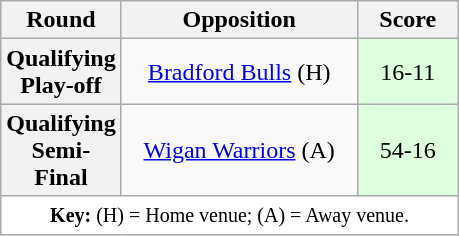<table class="wikitable plainrowheaders" style="text-align:center;margin-left:1em;">
<tr>
<th width="25">Round</th>
<th width="150">Opposition</th>
<th width="60">Score</th>
</tr>
<tr>
<th scope=row style="text-align:center">Qualifying Play-off</th>
<td> <a href='#'>Bradford Bulls</a> (H)</td>
<td bgcolor=DDFFDD>16-11</td>
</tr>
<tr>
<th scope=row style="text-align:center">Qualifying Semi-Final</th>
<td> <a href='#'>Wigan Warriors</a> (A)</td>
<td bgcolor=DDFFDD>54-16</td>
</tr>
<tr>
<td colspan="3" style="background-color:white;"><small><strong>Key:</strong> (H) = Home venue; (A) = Away venue.</small></td>
</tr>
</table>
